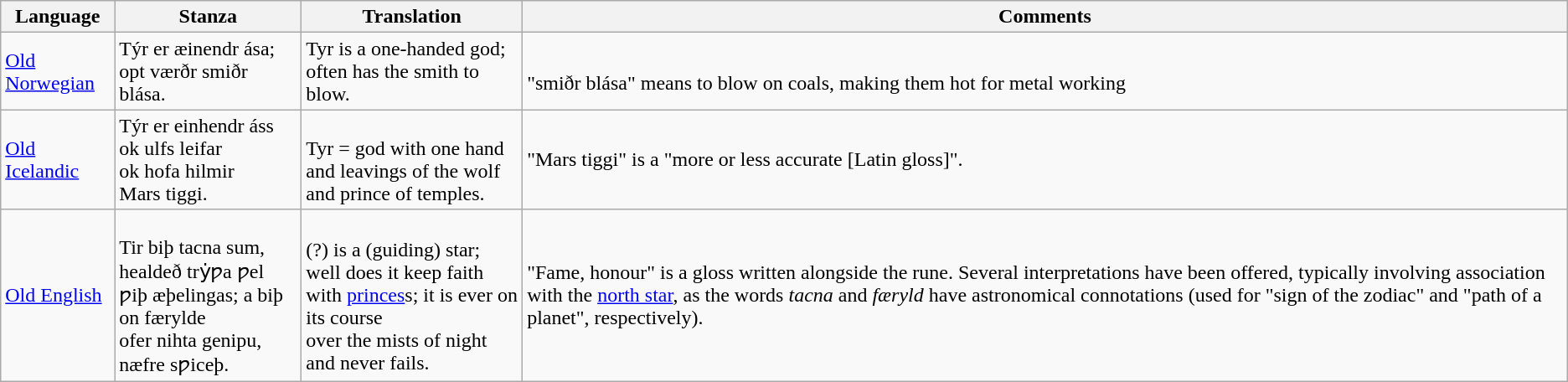<table class="wikitable">
<tr>
<th>Language</th>
<th>Stanza</th>
<th>Translation</th>
<th>Comments</th>
</tr>
<tr>
<td><a href='#'>Old Norwegian</a></td>
<td> Týr er æinendr ása;<br>opt værðr smiðr blása.</td>
<td>Tyr is a one-handed god;<br>often has the smith to blow.</td>
<td><br>"smiðr blása" means to blow on coals, making them hot for metal working</td>
</tr>
<tr>
<td><a href='#'>Old Icelandic</a></td>
<td> Týr er einhendr áss<br>ok ulfs leifar<br>ok hofa hilmir<br>Mars tiggi.</td>
<td><br>Tyr = god with one hand<br>and leavings of the wolf<br>and prince of temples.</td>
<td>"Mars tiggi" is a "more or less accurate [Latin gloss]".</td>
</tr>
<tr>
<td><a href='#'>Old English</a></td>
<td><br> Tir biþ tacna sum, healdeð trẏƿa ƿel<br> ƿiþ æþelingas; a biþ on færylde<br>ofer nihta genipu, næfre sƿiceþ.</td>
<td><br>(?) is a (guiding) star; well does it keep faith<br>with <a href='#'>princes</a>s; it is ever on its course<br>over the mists of night and never fails.</td>
<td>"Fame, honour" is a gloss written alongside the rune. Several interpretations have been offered, typically involving association with the <a href='#'>north star</a>, as the words <em>tacna</em> and <em>færyld</em> have astronomical connotations (used for "sign of the zodiac" and "path of a planet", respectively).</td>
</tr>
</table>
